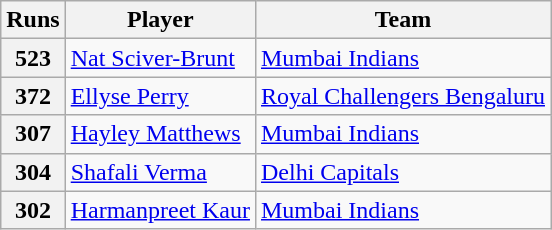<table class="wikitable">
<tr>
<th>Runs</th>
<th>Player</th>
<th>Team</th>
</tr>
<tr>
<th>523</th>
<td><a href='#'>Nat Sciver-Brunt</a></td>
<td><a href='#'>Mumbai Indians</a></td>
</tr>
<tr>
<th>372</th>
<td><a href='#'>Ellyse Perry</a></td>
<td><a href='#'>Royal Challengers Bengaluru</a></td>
</tr>
<tr>
<th>307</th>
<td><a href='#'>Hayley Matthews</a></td>
<td><a href='#'>Mumbai Indians</a></td>
</tr>
<tr>
<th>304</th>
<td><a href='#'>Shafali Verma</a></td>
<td><a href='#'>Delhi Capitals</a></td>
</tr>
<tr>
<th>302</th>
<td><a href='#'>Harmanpreet Kaur</a></td>
<td><a href='#'>Mumbai Indians</a></td>
</tr>
</table>
